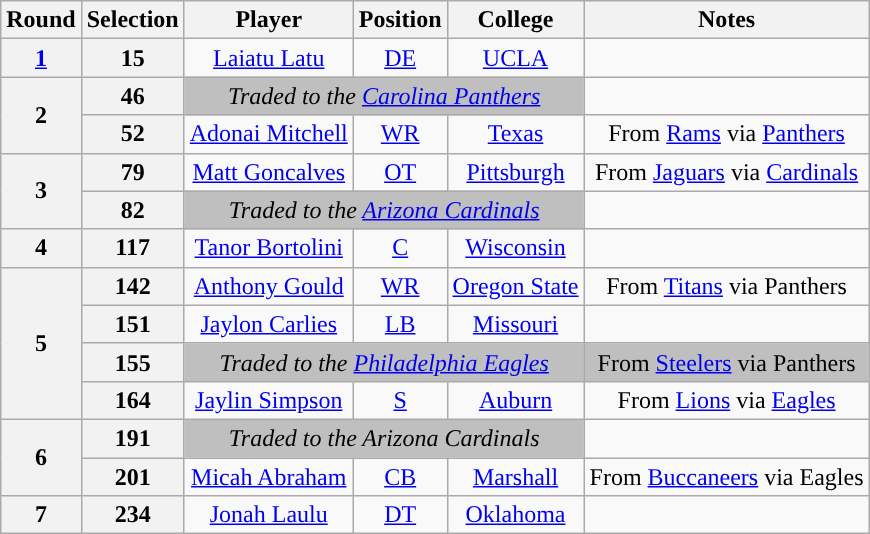<table class="wikitable" style="text-align:center">
<tr>
<th>Round</th>
<th>Selection</th>
<th>Player</th>
<th>Position</th>
<th>College</th>
<th>Notes</th>
</tr>
<tr>
<th><a href='#'>1</a></th>
<th>15</th>
<td><a href='#'>Laiatu Latu</a></td>
<td><a href='#'>DE</a></td>
<td><a href='#'>UCLA</a></td>
<td></td>
</tr>
<tr>
<th rowspan="2">2</th>
<th>46</th>
<td colspan="3" style="background:#BFBFBF"><em>Traded to the <a href='#'>Carolina Panthers</a></em></td>
<td></td>
</tr>
<tr>
<th>52</th>
<td><a href='#'>Adonai Mitchell</a></td>
<td><a href='#'>WR</a></td>
<td><a href='#'>Texas</a></td>
<td>From <a href='#'>Rams</a> via <a href='#'>Panthers</a></td>
</tr>
<tr>
<th rowspan="2">3</th>
<th>79</th>
<td><a href='#'>Matt Goncalves</a></td>
<td><a href='#'>OT</a></td>
<td><a href='#'>Pittsburgh</a></td>
<td>From <a href='#'>Jaguars</a> via <a href='#'>Cardinals</a></td>
</tr>
<tr>
<th>82</th>
<td colspan="3" style="background:#BFBFBF"><em>Traded to the <a href='#'>Arizona Cardinals</a></em></td>
<td></td>
</tr>
<tr>
<th>4</th>
<th>117</th>
<td><a href='#'>Tanor Bortolini</a></td>
<td><a href='#'>C</a></td>
<td><a href='#'>Wisconsin</a></td>
<td></td>
</tr>
<tr>
<th rowspan="4">5</th>
<th>142</th>
<td><a href='#'>Anthony Gould</a></td>
<td><a href='#'>WR</a></td>
<td><a href='#'>Oregon State</a></td>
<td>From <a href='#'>Titans</a> via Panthers</td>
</tr>
<tr>
<th>151</th>
<td><a href='#'>Jaylon Carlies</a></td>
<td><a href='#'>LB</a></td>
<td><a href='#'>Missouri</a></td>
</tr>
<tr>
<th>155</th>
<td colspan="3" style="background:#BFBFBF"><em>Traded to the <a href='#'>Philadelphia Eagles</a></em></td>
<td style="background:#BFBFBF">From <a href='#'>Steelers</a> via Panthers</td>
</tr>
<tr>
<th>164</th>
<td><a href='#'>Jaylin Simpson</a></td>
<td><a href='#'>S</a></td>
<td><a href='#'>Auburn</a></td>
<td>From <a href='#'>Lions</a> via <a href='#'>Eagles</a></td>
</tr>
<tr>
<th rowspan="2">6</th>
<th>191</th>
<td colspan="3" style="background:#BFBFBF"><em>Traded to the Arizona Cardinals</em></td>
<td></td>
</tr>
<tr>
<th>201</th>
<td><a href='#'>Micah Abraham</a></td>
<td><a href='#'>CB</a></td>
<td><a href='#'>Marshall</a></td>
<td>From <a href='#'>Buccaneers</a> via Eagles</td>
</tr>
<tr>
<th>7</th>
<th>234</th>
<td><a href='#'>Jonah Laulu</a></td>
<td><a href='#'>DT</a></td>
<td><a href='#'>Oklahoma</a></td>
</tr>
</table>
